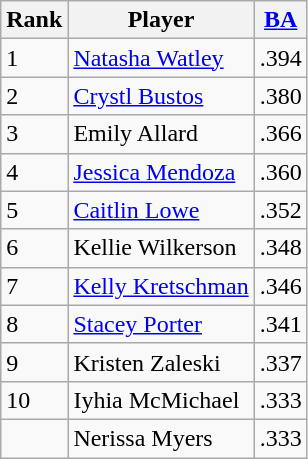<table class="wikitable" style="float:left;">
<tr style="white-space:nowrap;">
<th>Rank</th>
<th>Player</th>
<th><a href='#'>BA</a></th>
</tr>
<tr>
<td>1</td>
<td><a href='#'>Natasha Watley</a></td>
<td>.394</td>
</tr>
<tr>
<td>2</td>
<td><a href='#'>Crystl Bustos</a></td>
<td>.380</td>
</tr>
<tr>
<td>3</td>
<td>Emily Allard</td>
<td>.366</td>
</tr>
<tr>
<td>4</td>
<td><a href='#'>Jessica Mendoza</a></td>
<td>.360</td>
</tr>
<tr>
<td>5</td>
<td><a href='#'>Caitlin Lowe</a></td>
<td>.352</td>
</tr>
<tr>
<td>6</td>
<td>Kellie Wilkerson</td>
<td>.348</td>
</tr>
<tr>
<td>7</td>
<td><a href='#'>Kelly Kretschman</a></td>
<td>.346</td>
</tr>
<tr>
<td>8</td>
<td><a href='#'>Stacey Porter</a></td>
<td>.341</td>
</tr>
<tr>
<td>9</td>
<td>Kristen Zaleski</td>
<td>.337</td>
</tr>
<tr>
<td>10</td>
<td>Iyhia McMichael</td>
<td>.333</td>
</tr>
<tr>
<td></td>
<td>Nerissa Myers</td>
<td>.333</td>
</tr>
</table>
